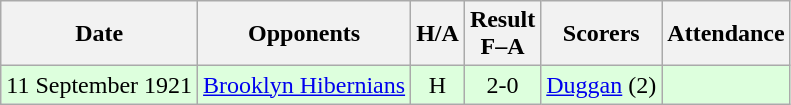<table class="wikitable" style="text-align:center">
<tr>
<th>Date</th>
<th>Opponents</th>
<th>H/A</th>
<th>Result<br>F–A</th>
<th>Scorers</th>
<th>Attendance</th>
</tr>
<tr bgcolor="#ddffdd">
<td>11 September 1921</td>
<td><a href='#'>Brooklyn Hibernians</a></td>
<td>H</td>
<td>2-0</td>
<td><a href='#'>Duggan</a> (2)</td>
<td></td>
</tr>
</table>
